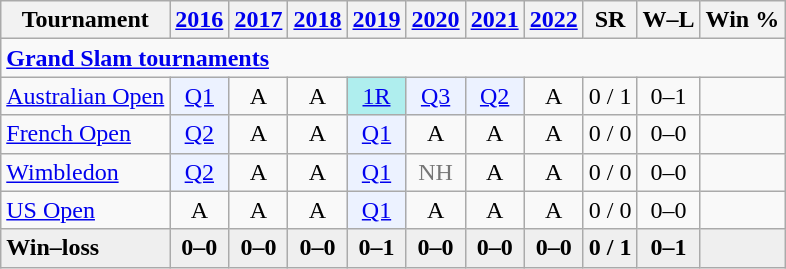<table class=wikitable style=text-align:center>
<tr>
<th>Tournament</th>
<th><a href='#'>2016</a></th>
<th><a href='#'>2017</a></th>
<th><a href='#'>2018</a></th>
<th><a href='#'>2019</a></th>
<th><a href='#'>2020</a></th>
<th><a href='#'>2021</a></th>
<th><a href='#'>2022</a></th>
<th>SR</th>
<th>W–L</th>
<th>Win %</th>
</tr>
<tr>
<td colspan=25 style=text-align:left><a href='#'><strong>Grand Slam tournaments</strong></a></td>
</tr>
<tr>
<td align=left><a href='#'>Australian Open</a></td>
<td bgcolor=ecf2ff><a href='#'>Q1</a></td>
<td>A</td>
<td>A</td>
<td bgcolor=afeeee><a href='#'>1R</a></td>
<td bgcolor=ecf2ff><a href='#'>Q3</a></td>
<td bgcolor=ecf2ff><a href='#'>Q2</a></td>
<td>A</td>
<td>0 / 1</td>
<td>0–1</td>
<td></td>
</tr>
<tr>
<td align=left><a href='#'>French Open</a></td>
<td bgcolor=ecf2ff><a href='#'>Q2</a></td>
<td>A</td>
<td>A</td>
<td bgcolor=ecf2ff><a href='#'>Q1</a></td>
<td>A</td>
<td>A</td>
<td>A</td>
<td>0 / 0</td>
<td>0–0</td>
<td></td>
</tr>
<tr>
<td align=left><a href='#'>Wimbledon</a></td>
<td bgcolor=ecf2ff><a href='#'>Q2</a></td>
<td>A</td>
<td>A</td>
<td bgcolor=ecf2ff><a href='#'>Q1</a></td>
<td style=color:#767676>NH</td>
<td>A</td>
<td>A</td>
<td>0 / 0</td>
<td>0–0</td>
<td></td>
</tr>
<tr>
<td align=left><a href='#'>US Open</a></td>
<td>A</td>
<td>A</td>
<td>A</td>
<td bgcolor=ecf2ff><a href='#'>Q1</a></td>
<td>A</td>
<td>A</td>
<td>A</td>
<td>0 / 0</td>
<td>0–0</td>
<td></td>
</tr>
<tr style=font-weight:bold;background:#efefef>
<td style=text-align:left>Win–loss</td>
<td>0–0</td>
<td>0–0</td>
<td>0–0</td>
<td>0–1</td>
<td>0–0</td>
<td>0–0</td>
<td>0–0</td>
<td>0 / 1</td>
<td>0–1</td>
<td></td>
</tr>
</table>
